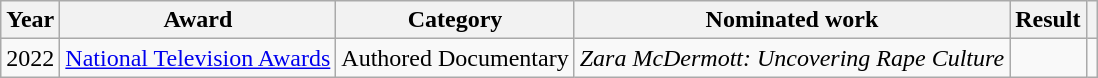<table class="wikitable">
<tr>
<th>Year</th>
<th>Award</th>
<th>Category</th>
<th>Nominated work</th>
<th>Result</th>
<th></th>
</tr>
<tr>
<td>2022</td>
<td><a href='#'>National Television Awards</a></td>
<td>Authored Documentary</td>
<td><em>Zara McDermott: Uncovering Rape Culture</em></td>
<td></td>
<td align="center"></td>
</tr>
</table>
